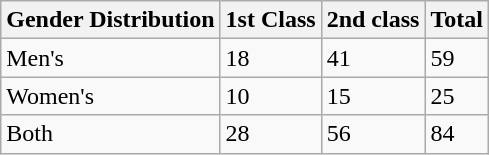<table class="wikitable">
<tr>
<th>Gender Distribution</th>
<th>1st Class</th>
<th>2nd class</th>
<th>Total</th>
</tr>
<tr>
<td>Men's</td>
<td>18</td>
<td>41</td>
<td>59</td>
</tr>
<tr>
<td>Women's</td>
<td>10</td>
<td>15</td>
<td>25</td>
</tr>
<tr>
<td>Both</td>
<td>28</td>
<td>56</td>
<td>84</td>
</tr>
</table>
